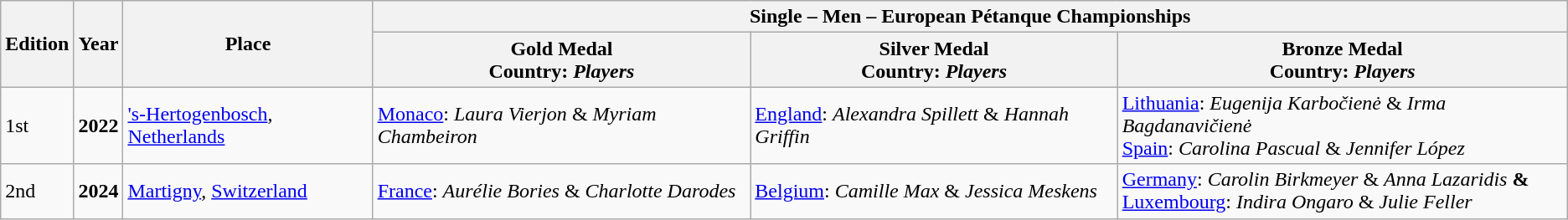<table class="wikitable">
<tr>
<th rowspan="2">Edition</th>
<th rowspan="2">Year</th>
<th rowspan="2">Place</th>
<th colspan="3">Single – Men – European Pétanque Championships</th>
</tr>
<tr>
<th> Gold Medal<br>Country: <em>Players</em></th>
<th> Silver Medal<br>Country: <em>Players</em></th>
<th> Bronze Medal<br>Country: <em>Players</em></th>
</tr>
<tr>
<td>1st</td>
<td><strong>2022</strong></td>
<td>  <a href='#'>'s-Hertogenbosch</a>, <a href='#'>Netherlands</a></td>
<td> <a href='#'>Monaco</a>: <em>Laura Vierjon</em> & <em>Myriam Chambeiron</em></td>
<td> <a href='#'>England</a>: <em>Alexandra Spillett</em> & <em>Hannah Griffin</em></td>
<td> <a href='#'>Lithuania</a>:  <em>Eugenija Karbočienė</em> & <em>Irma Bagdanavičienė</em><br> <a href='#'>Spain</a>: <em>Carolina Pascual</em> & <em>Jennifer López</em></td>
</tr>
<tr>
<td>2nd</td>
<td><strong>2024</strong></td>
<td>  <a href='#'>Martigny</a>, <a href='#'>Switzerland</a></td>
<td> <a href='#'>France</a>: <em>Aurélie Bories</em> & <em>Charlotte Darodes</em></td>
<td> <a href='#'>Belgium</a>: <em>Camille Max</em> & <em>Jessica Meskens</em></td>
<td> <a href='#'>Germany</a>: <em>Carolin Birkmeyer</em> & <em>Anna Lazaridis</em> <strong>&</strong><br> <a href='#'>Luxembourg</a>: <em>Indira Ongaro</em> & <em>Julie Feller</em></td>
</tr>
</table>
